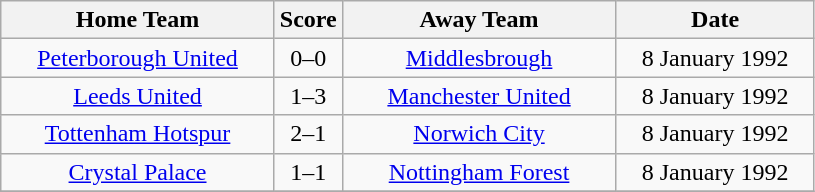<table class="wikitable" style="text-align:center;">
<tr>
<th width=175>Home Team</th>
<th width=20>Score</th>
<th width=175>Away Team</th>
<th width= 125>Date</th>
</tr>
<tr>
<td><a href='#'>Peterborough United</a></td>
<td>0–0</td>
<td><a href='#'>Middlesbrough</a></td>
<td>8 January 1992</td>
</tr>
<tr>
<td><a href='#'>Leeds United</a></td>
<td>1–3</td>
<td><a href='#'>Manchester United</a></td>
<td>8 January 1992</td>
</tr>
<tr>
<td><a href='#'>Tottenham Hotspur</a></td>
<td>2–1</td>
<td><a href='#'>Norwich City</a></td>
<td>8 January 1992</td>
</tr>
<tr>
<td><a href='#'>Crystal Palace</a></td>
<td>1–1</td>
<td><a href='#'>Nottingham Forest</a></td>
<td>8 January 1992</td>
</tr>
<tr>
</tr>
</table>
